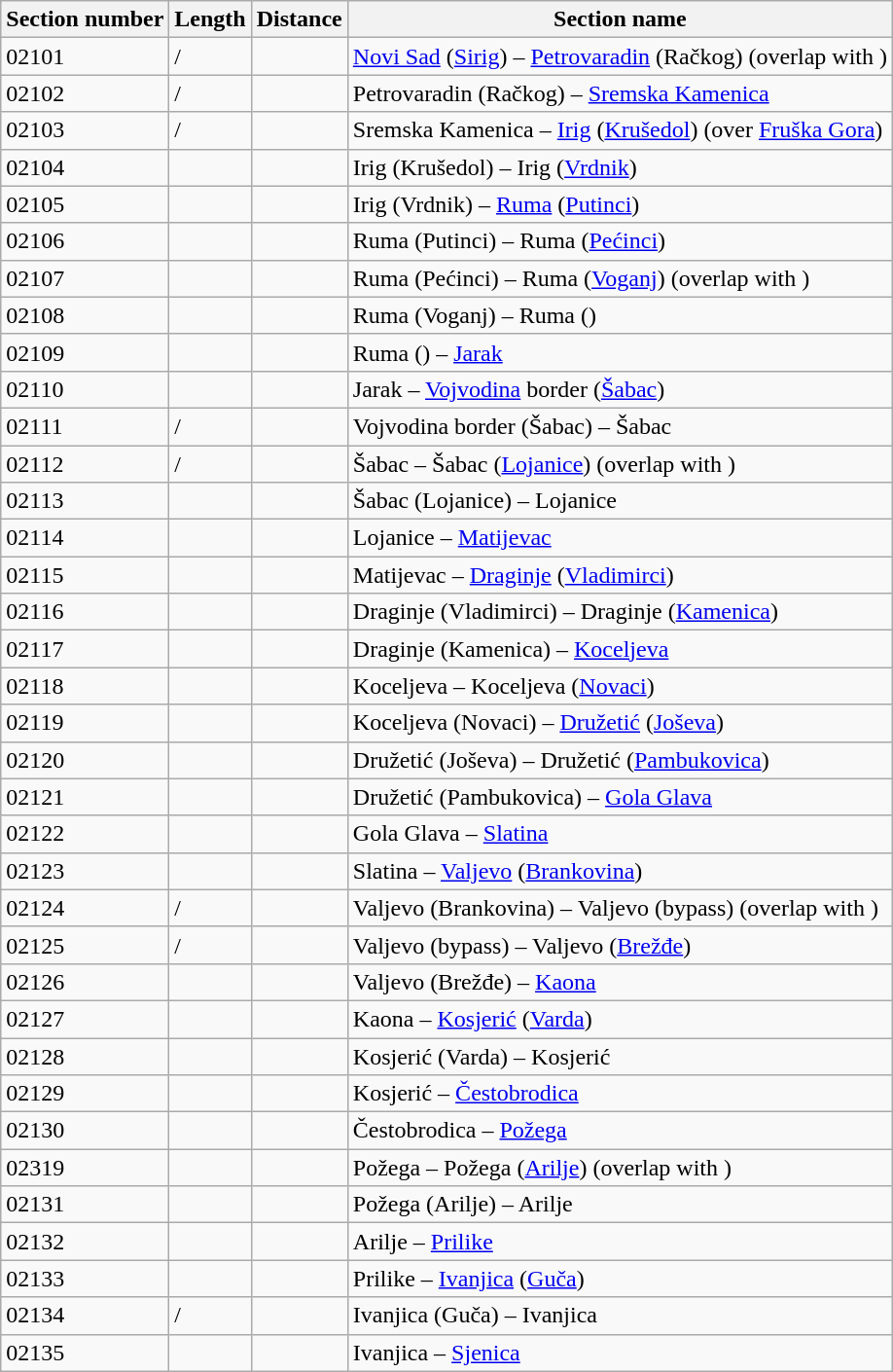<table class="wikitable">
<tr>
<th>Section number</th>
<th>Length</th>
<th>Distance</th>
<th>Section name</th>
</tr>
<tr>
<td>02101</td>
<td>/</td>
<td></td>
<td><a href='#'>Novi Sad</a> (<a href='#'>Sirig</a>) – <a href='#'>Petrovaradin</a> (Račkog) (overlap with )</td>
</tr>
<tr>
<td>02102</td>
<td>/</td>
<td></td>
<td>Petrovaradin (Račkog) – <a href='#'>Sremska Kamenica</a></td>
</tr>
<tr>
<td>02103</td>
<td>/</td>
<td></td>
<td>Sremska Kamenica – <a href='#'>Irig</a> (<a href='#'>Krušedol</a>) (over <a href='#'>Fruška Gora</a>)</td>
</tr>
<tr>
<td>02104</td>
<td></td>
<td></td>
<td>Irig (Krušedol) – Irig (<a href='#'>Vrdnik</a>)</td>
</tr>
<tr>
<td>02105</td>
<td></td>
<td></td>
<td>Irig (Vrdnik) – <a href='#'>Ruma</a> (<a href='#'>Putinci</a>)</td>
</tr>
<tr>
<td>02106</td>
<td></td>
<td></td>
<td>Ruma (Putinci) – Ruma (<a href='#'>Pećinci</a>)</td>
</tr>
<tr>
<td>02107</td>
<td></td>
<td></td>
<td>Ruma (Pećinci) – Ruma (<a href='#'>Voganj</a>) (overlap with )</td>
</tr>
<tr>
<td>02108</td>
<td></td>
<td></td>
<td>Ruma (Voganj) – Ruma ()</td>
</tr>
<tr>
<td>02109</td>
<td></td>
<td></td>
<td>Ruma () – <a href='#'>Jarak</a></td>
</tr>
<tr>
<td>02110</td>
<td></td>
<td></td>
<td>Jarak – <a href='#'>Vojvodina</a> border (<a href='#'>Šabac</a>)</td>
</tr>
<tr>
<td>02111</td>
<td>/</td>
<td></td>
<td>Vojvodina border (Šabac) – Šabac</td>
</tr>
<tr>
<td>02112</td>
<td>/</td>
<td></td>
<td>Šabac – Šabac (<a href='#'>Lojanice</a>) (overlap with )</td>
</tr>
<tr>
<td>02113</td>
<td></td>
<td></td>
<td>Šabac (Lojanice) – Lojanice</td>
</tr>
<tr>
<td>02114</td>
<td></td>
<td></td>
<td>Lojanice – <a href='#'>Matijevac</a></td>
</tr>
<tr>
<td>02115</td>
<td></td>
<td></td>
<td>Matijevac – <a href='#'>Draginje</a> (<a href='#'>Vladimirci</a>)</td>
</tr>
<tr>
<td>02116</td>
<td></td>
<td></td>
<td>Draginje (Vladimirci) – Draginje (<a href='#'>Kamenica</a>)</td>
</tr>
<tr>
<td>02117</td>
<td></td>
<td></td>
<td>Draginje (Kamenica) – <a href='#'>Koceljeva</a></td>
</tr>
<tr>
<td>02118</td>
<td></td>
<td></td>
<td>Koceljeva – Koceljeva (<a href='#'>Novaci</a>)</td>
</tr>
<tr>
<td>02119</td>
<td></td>
<td></td>
<td>Koceljeva (Novaci) – <a href='#'>Družetić</a> (<a href='#'>Joševa</a>)</td>
</tr>
<tr>
<td>02120</td>
<td></td>
<td></td>
<td>Družetić (Joševa) – Družetić (<a href='#'>Pambukovica</a>)</td>
</tr>
<tr>
<td>02121</td>
<td></td>
<td></td>
<td>Družetić (Pambukovica) – <a href='#'>Gola Glava</a></td>
</tr>
<tr>
<td>02122</td>
<td></td>
<td></td>
<td>Gola Glava – <a href='#'>Slatina</a></td>
</tr>
<tr>
<td>02123</td>
<td></td>
<td></td>
<td>Slatina – <a href='#'>Valjevo</a> (<a href='#'>Brankovina</a>)</td>
</tr>
<tr>
<td>02124</td>
<td>/</td>
<td></td>
<td>Valjevo (Brankovina) – Valjevo (bypass) (overlap with )</td>
</tr>
<tr>
<td>02125</td>
<td>/</td>
<td></td>
<td>Valjevo (bypass) – Valjevo (<a href='#'>Brežđe</a>)</td>
</tr>
<tr>
<td>02126</td>
<td></td>
<td></td>
<td>Valjevo (Brežđe) – <a href='#'>Kaona</a></td>
</tr>
<tr>
<td>02127</td>
<td></td>
<td></td>
<td>Kaona – <a href='#'>Kosjerić</a> (<a href='#'>Varda</a>)</td>
</tr>
<tr>
<td>02128</td>
<td></td>
<td></td>
<td>Kosjerić (Varda) – Kosjerić</td>
</tr>
<tr>
<td>02129</td>
<td></td>
<td></td>
<td>Kosjerić – <a href='#'>Čestobrodica</a></td>
</tr>
<tr>
<td>02130</td>
<td></td>
<td></td>
<td>Čestobrodica – <a href='#'>Požega</a></td>
</tr>
<tr>
<td>02319</td>
<td></td>
<td></td>
<td>Požega – Požega (<a href='#'>Arilje</a>) (overlap with )</td>
</tr>
<tr>
<td>02131</td>
<td></td>
<td></td>
<td>Požega (Arilje) – Arilje</td>
</tr>
<tr>
<td>02132</td>
<td></td>
<td></td>
<td>Arilje – <a href='#'>Prilike</a></td>
</tr>
<tr>
<td>02133</td>
<td></td>
<td></td>
<td>Prilike – <a href='#'>Ivanjica</a> (<a href='#'>Guča</a>)</td>
</tr>
<tr>
<td>02134</td>
<td>/</td>
<td></td>
<td>Ivanjica (Guča) – Ivanjica</td>
</tr>
<tr>
<td>02135</td>
<td></td>
<td></td>
<td>Ivanjica – <a href='#'>Sjenica</a></td>
</tr>
</table>
